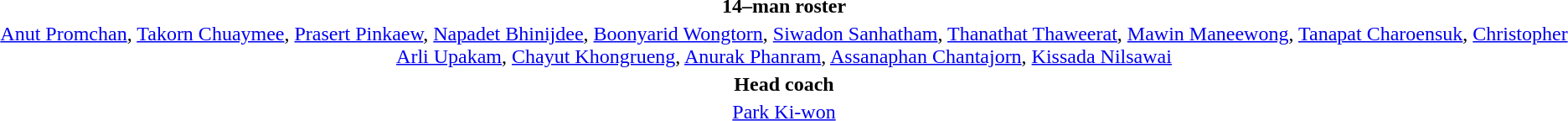<table style="text-align:center; margin-top:2em; margin-left:auto; margin-right:auto">
<tr>
<td><strong>14–man roster</strong></td>
</tr>
<tr>
<td><a href='#'>Anut Promchan</a>, <a href='#'>Takorn Chuaymee</a>, <a href='#'>Prasert Pinkaew</a>, <a href='#'>Napadet Bhinijdee</a>, <a href='#'>Boonyarid Wongtorn</a>, <a href='#'>Siwadon Sanhatham</a>, <a href='#'>Thanathat Thaweerat</a>, <a href='#'>Mawin Maneewong</a>, <a href='#'>Tanapat Charoensuk</a>, <a href='#'>Christopher Arli Upakam</a>, <a href='#'>Chayut Khongrueng</a>, <a href='#'>Anurak Phanram</a>, <a href='#'>Assanaphan Chantajorn</a>, <a href='#'>Kissada Nilsawai</a></td>
</tr>
<tr>
<td><strong>Head coach</strong></td>
</tr>
<tr>
<td> <a href='#'>Park Ki-won</a></td>
</tr>
</table>
